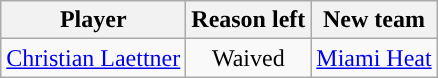<table class="wikitable sortable sortable" style="text-align: center">
<tr>
<th>Player</th>
<th>Reason left</th>
<th>New team</th>
</tr>
<tr style="text-align: center">
<td><a href='#'>Christian Laettner</a></td>
<td>Waived</td>
<td><a href='#'>Miami Heat</a></td>
</tr>
</table>
